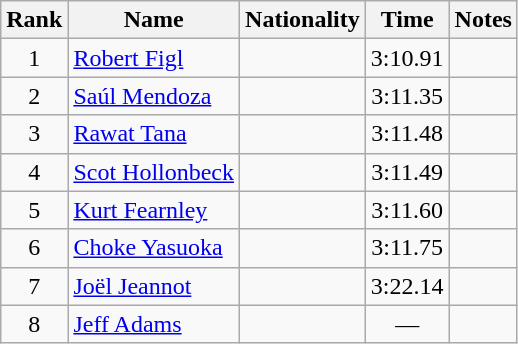<table class="wikitable sortable" style="text-align:center">
<tr>
<th>Rank</th>
<th>Name</th>
<th>Nationality</th>
<th>Time</th>
<th>Notes</th>
</tr>
<tr>
<td>1</td>
<td align=left><a href='#'>Robert Figl</a></td>
<td align=left></td>
<td>3:10.91</td>
<td></td>
</tr>
<tr>
<td>2</td>
<td align=left><a href='#'>Saúl Mendoza</a></td>
<td align=left></td>
<td>3:11.35</td>
<td></td>
</tr>
<tr>
<td>3</td>
<td align=left><a href='#'>Rawat Tana</a></td>
<td align=left></td>
<td>3:11.48</td>
<td></td>
</tr>
<tr>
<td>4</td>
<td align=left><a href='#'>Scot Hollonbeck</a></td>
<td align=left></td>
<td>3:11.49</td>
<td></td>
</tr>
<tr>
<td>5</td>
<td align=left><a href='#'>Kurt Fearnley</a></td>
<td align=left></td>
<td>3:11.60</td>
<td></td>
</tr>
<tr>
<td>6</td>
<td align=left><a href='#'>Choke Yasuoka</a></td>
<td align=left></td>
<td>3:11.75</td>
<td></td>
</tr>
<tr>
<td>7</td>
<td align=left><a href='#'>Joël Jeannot</a></td>
<td align=left></td>
<td>3:22.14</td>
<td></td>
</tr>
<tr>
<td>8</td>
<td align=left><a href='#'>Jeff Adams</a></td>
<td align=left></td>
<td>—</td>
<td></td>
</tr>
</table>
